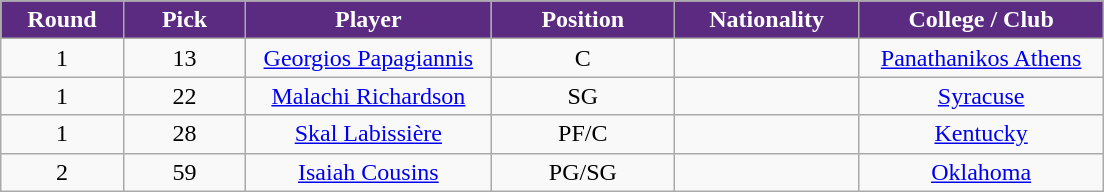<table class="wikitable sortable sortable">
<tr>
<th style="background:#5b2b82; color:white" width="10%">Round</th>
<th style="background:#5b2b82; color:white"  width="10%">Pick</th>
<th style="background:#5b2b82; color:white"  width="20%">Player</th>
<th style="background:#5b2b82; color:white" width="15%">Position</th>
<th style="background:#5b2b82; color:white" width="15%">Nationality</th>
<th style="background:#5b2b82; color:white" width="20%">College / Club</th>
</tr>
<tr style="text-align: center">
<td>1</td>
<td>13</td>
<td><a href='#'>Georgios Papagiannis</a></td>
<td>C</td>
<td></td>
<td> <a href='#'>Panathanikos Athens</a></td>
</tr>
<tr style="text-align: center">
<td>1</td>
<td>22</td>
<td><a href='#'>Malachi Richardson</a></td>
<td>SG</td>
<td></td>
<td><a href='#'>Syracuse</a></td>
</tr>
<tr style="text-align: center">
<td>1</td>
<td>28</td>
<td><a href='#'>Skal Labissière</a></td>
<td>PF/C</td>
<td></td>
<td><a href='#'>Kentucky</a></td>
</tr>
<tr style="text-align: center">
<td>2</td>
<td>59</td>
<td><a href='#'>Isaiah Cousins</a></td>
<td>PG/SG</td>
<td></td>
<td><a href='#'>Oklahoma</a></td>
</tr>
</table>
